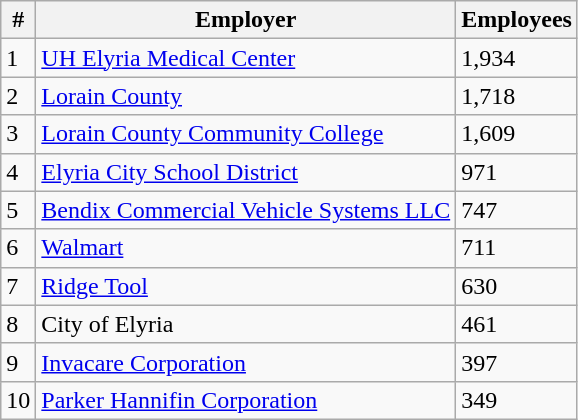<table class="wikitable">
<tr>
<th>#</th>
<th>Employer</th>
<th>Employees</th>
</tr>
<tr>
<td>1</td>
<td><a href='#'>UH Elyria Medical Center</a></td>
<td>1,934</td>
</tr>
<tr>
<td>2</td>
<td><a href='#'>Lorain County</a></td>
<td>1,718</td>
</tr>
<tr>
<td>3</td>
<td><a href='#'>Lorain County Community College</a></td>
<td>1,609</td>
</tr>
<tr>
<td>4</td>
<td><a href='#'>Elyria City School District</a></td>
<td>971</td>
</tr>
<tr>
<td>5</td>
<td><a href='#'>Bendix Commercial Vehicle Systems LLC</a></td>
<td>747</td>
</tr>
<tr>
<td>6</td>
<td><a href='#'>Walmart</a></td>
<td>711</td>
</tr>
<tr>
<td>7</td>
<td><a href='#'>Ridge Tool</a></td>
<td>630</td>
</tr>
<tr>
<td>8</td>
<td>City of Elyria</td>
<td>461</td>
</tr>
<tr>
<td>9</td>
<td><a href='#'>Invacare Corporation</a></td>
<td>397</td>
</tr>
<tr>
<td>10</td>
<td><a href='#'>Parker Hannifin Corporation</a></td>
<td>349</td>
</tr>
</table>
